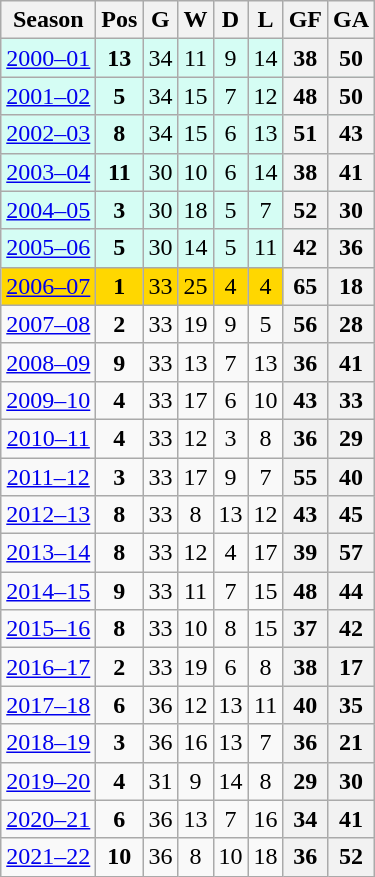<table class="wikitable sortable" style="text-align:center">
<tr>
<th>Season</th>
<th>Pos</th>
<th>G</th>
<th>W</th>
<th>D</th>
<th>L</th>
<th>GF</th>
<th>GA</th>
</tr>
<tr bgcolor=#d5fdf4>
<td><a href='#'>2000–01</a></td>
<td><strong>13</strong></td>
<td>34</td>
<td>11</td>
<td>9</td>
<td>14</td>
<th>38</th>
<th>50</th>
</tr>
<tr bgcolor=#d5fdf4>
<td><a href='#'>2001–02</a></td>
<td><strong>5</strong></td>
<td>34</td>
<td>15</td>
<td>7</td>
<td>12</td>
<th>48</th>
<th>50</th>
</tr>
<tr bgcolor=#d5fdf4>
<td><a href='#'>2002–03</a></td>
<td><strong>8</strong></td>
<td>34</td>
<td>15</td>
<td>6</td>
<td>13</td>
<th>51</th>
<th>43</th>
</tr>
<tr bgcolor=#d5fdf4>
<td><a href='#'>2003–04</a></td>
<td><strong>11</strong></td>
<td>30</td>
<td>10</td>
<td>6</td>
<td>14</td>
<th>38</th>
<th>41</th>
</tr>
<tr bgcolor=#d5fdf4>
<td><a href='#'>2004–05</a></td>
<td><strong>3</strong></td>
<td>30</td>
<td>18</td>
<td>5</td>
<td>7</td>
<th>52</th>
<th>30</th>
</tr>
<tr bgcolor=#d5fdf4>
<td><a href='#'>2005–06</a></td>
<td><strong>5</strong></td>
<td>30</td>
<td>14</td>
<td>5</td>
<td>11</td>
<th>42</th>
<th>36</th>
</tr>
<tr bgcolor=gold>
<td><a href='#'>2006–07</a></td>
<td><strong>1</strong></td>
<td>33</td>
<td>25</td>
<td>4</td>
<td>4</td>
<th>65</th>
<th>18</th>
</tr>
<tr>
<td><a href='#'>2007–08</a></td>
<td><strong>2</strong></td>
<td>33</td>
<td>19</td>
<td>9</td>
<td>5</td>
<th>56</th>
<th>28</th>
</tr>
<tr>
<td><a href='#'>2008–09</a></td>
<td><strong>9</strong></td>
<td>33</td>
<td>13</td>
<td>7</td>
<td>13</td>
<th>36</th>
<th>41</th>
</tr>
<tr>
<td><a href='#'>2009–10</a></td>
<td><strong>4</strong></td>
<td>33</td>
<td>17</td>
<td>6</td>
<td>10</td>
<th>43</th>
<th>33</th>
</tr>
<tr>
<td><a href='#'>2010–11</a></td>
<td><strong>4</strong></td>
<td>33</td>
<td>12</td>
<td>3</td>
<td>8</td>
<th>36</th>
<th>29</th>
</tr>
<tr>
<td><a href='#'>2011–12</a></td>
<td><strong>3</strong></td>
<td>33</td>
<td>17</td>
<td>9</td>
<td>7</td>
<th>55</th>
<th>40</th>
</tr>
<tr>
<td><a href='#'>2012–13</a></td>
<td><strong>8</strong></td>
<td>33</td>
<td>8</td>
<td>13</td>
<td>12</td>
<th>43</th>
<th>45</th>
</tr>
<tr>
<td><a href='#'>2013–14</a></td>
<td><strong>8</strong></td>
<td>33</td>
<td>12</td>
<td>4</td>
<td>17</td>
<th>39</th>
<th>57</th>
</tr>
<tr>
<td><a href='#'>2014–15</a></td>
<td><strong>9</strong></td>
<td>33</td>
<td>11</td>
<td>7</td>
<td>15</td>
<th>48</th>
<th>44</th>
</tr>
<tr>
<td><a href='#'>2015–16</a></td>
<td><strong>8</strong></td>
<td>33</td>
<td>10</td>
<td>8</td>
<td>15</td>
<th>37</th>
<th>42</th>
</tr>
<tr>
<td><a href='#'>2016–17</a></td>
<td><strong>2</strong></td>
<td>33</td>
<td>19</td>
<td>6</td>
<td>8</td>
<th>38</th>
<th>17</th>
</tr>
<tr>
<td><a href='#'>2017–18</a></td>
<td><strong>6</strong></td>
<td>36</td>
<td>12</td>
<td>13</td>
<td>11</td>
<th>40</th>
<th>35</th>
</tr>
<tr>
<td><a href='#'>2018–19</a></td>
<td><strong>3</strong></td>
<td>36</td>
<td>16</td>
<td>13</td>
<td>7</td>
<th>36</th>
<th>21</th>
</tr>
<tr>
<td><a href='#'>2019–20</a></td>
<td><strong>4</strong></td>
<td>31</td>
<td>9</td>
<td>14</td>
<td>8</td>
<th>29</th>
<th>30</th>
</tr>
<tr>
<td><a href='#'>2020–21</a></td>
<td><strong>6</strong></td>
<td>36</td>
<td>13</td>
<td>7</td>
<td>16</td>
<th>34</th>
<th>41</th>
</tr>
<tr>
<td><a href='#'>2021–22</a></td>
<td><strong>10</strong></td>
<td>36</td>
<td>8</td>
<td>10</td>
<td>18</td>
<th>36</th>
<th>52</th>
</tr>
</table>
